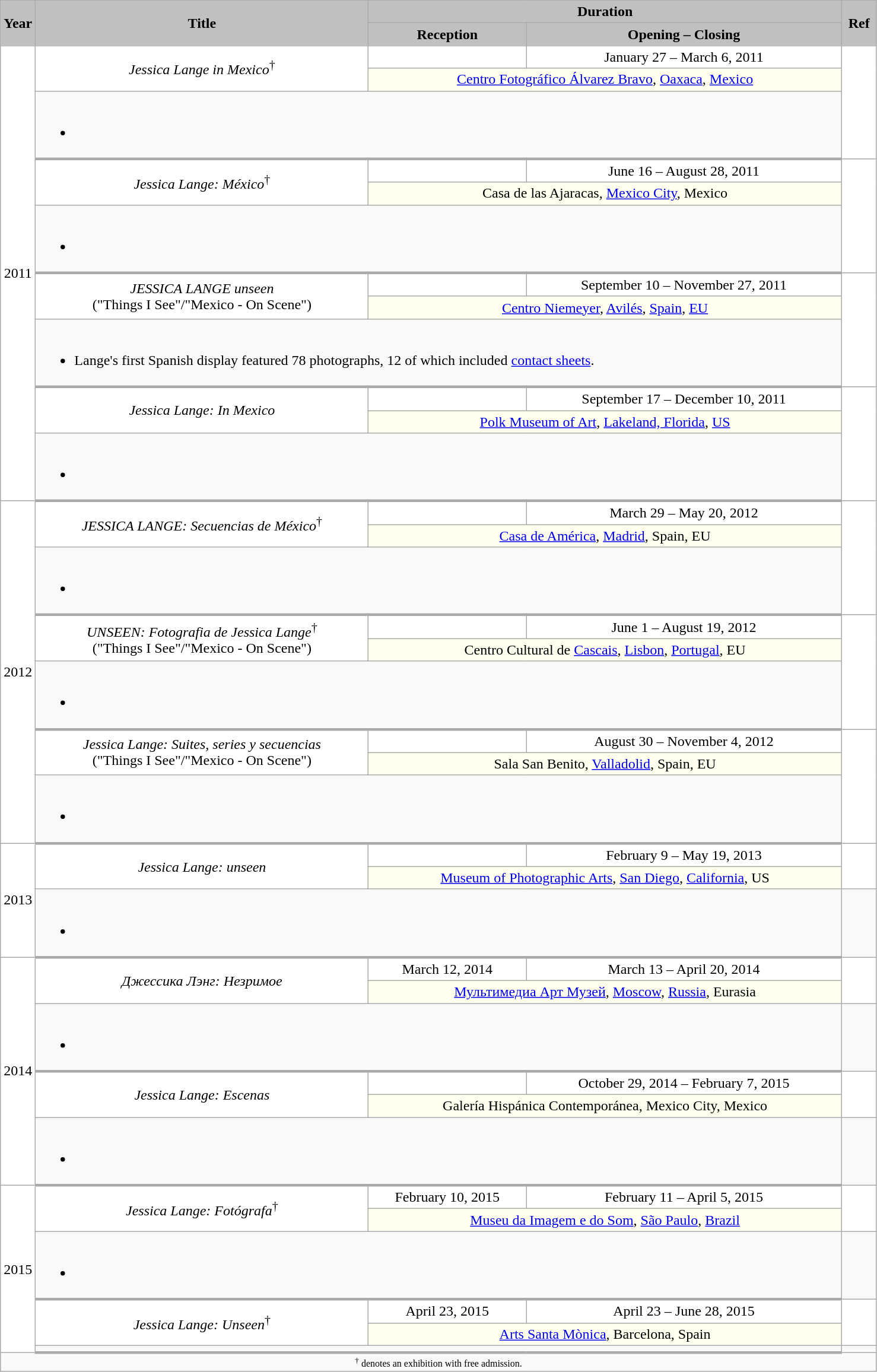<table class="wikitable">
<tr>
<th rowspan=2 style=background-color:#C0C0C0 width=4%>Year</th>
<th rowspan=2 style=background-color:#C0C0C0 width=38%>Title</th>
<th colspan=2 style=background-color:#C0C0C0 width=54%>Duration</th>
<th rowspan=2 style=background-color:#C0C0C0 width=4%>Ref</th>
</tr>
<tr>
<th style=background-color:#C0C0C0 width=18%>Reception</th>
<th style=background-color:#C0C0C0 width=36%>Opening – Closing</th>
</tr>
<tr>
<td rowspan=12 align=center style=background:white>2011</td>
<td rowspan=2 align=center style=background:white><em>Jessica Lange in Mexico</em><sup>†</sup></td>
<td align=center style=background:white></td>
<td align=center style=background:white>January 27 – March 6, 2011</td>
<td rowspan=3 align=center style=background:white width=4%><br></td>
</tr>
<tr>
<td colspan=2 align=center style=background-color:#FFFFF0><a href='#'>Centro Fotográfico Álvarez Bravo</a>, <a href='#'>Oaxaca</a>, <a href='#'>Mexico</a></td>
</tr>
<tr>
<td colspan=3 style=border-bottom-width:3px padding:5px width=92%><br><ul><li></li></ul></td>
</tr>
<tr>
<td rowspan=2 align=center style=background:white><em>Jessica Lange: México</em><sup>†</sup></td>
<td align=center style=background:white></td>
<td align=center style=background:white>June 16 – August 28, 2011</td>
<td rowspan=3 align=center style=background:white width=4%></td>
</tr>
<tr>
<td colspan=2 align=center style=background-color:#FFFFF0>Casa de las Ajaracas, <a href='#'>Mexico City</a>, Mexico</td>
</tr>
<tr>
<td colspan=3 style=border-bottom-width:3px padding:5px width=92%><br><ul><li></li></ul></td>
</tr>
<tr>
<td rowspan=2 align=center style=background:white><em>JESSICA LANGE unseen</em> <br>("Things I See"/"Mexico - On Scene")</td>
<td align=center style=background:white></td>
<td align=center style=background:white>September 10 – November 27, 2011</td>
<td rowspan=3 align=center style=background:white width=4%><br></td>
</tr>
<tr>
<td colspan=2 align=center style=background-color:#FFFFF0><a href='#'>Centro Niemeyer</a>, <a href='#'>Avilés</a>, <a href='#'>Spain</a>, <a href='#'>EU</a></td>
</tr>
<tr>
<td colspan=3 style=border-bottom-width:3px padding:5px width=92%><br><ul><li>Lange's first Spanish display featured 78 photographs, 12 of which included <a href='#'>contact sheets</a>.</li></ul></td>
</tr>
<tr>
<td rowspan=2 align=center style=background:white><em>Jessica Lange: In Mexico</em></td>
<td align=center style=background:white></td>
<td align=center style=background:white>September 17 – December 10, 2011</td>
<td rowspan=3 align=center style=background:white width=4%></td>
</tr>
<tr>
<td colspan=2 align=center style=background-color:#FFFFF0><a href='#'>Polk Museum of Art</a>, <a href='#'>Lakeland, Florida</a>, <a href='#'>US</a></td>
</tr>
<tr>
<td colspan=3 style=border-bottom-width:3px padding:5px width=92%><br><ul><li></li></ul></td>
</tr>
<tr>
<td rowspan=9 align=center style=background:white>2012</td>
<td rowspan=2 align=center style=background:white><em>JESSICA LANGE: Secuencias de México</em><sup>†</sup></td>
<td align=center style=background:white></td>
<td align=center style=background:white>March 29 – May 20, 2012</td>
<td rowspan=3 align=center style=background:white width=4%><br></td>
</tr>
<tr>
<td colspan=2 align=center style=background-color:#FFFFF0><a href='#'>Casa de América</a>, <a href='#'>Madrid</a>, Spain, EU</td>
</tr>
<tr>
<td colspan=3 style=border-bottom-width:3px padding:5px width=92%><br><ul><li></li></ul></td>
</tr>
<tr>
<td rowspan=2 align=center style=background:white><em>UNSEEN: Fotografia de Jessica Lange</em><sup>†</sup> <br>("Things I See"/"Mexico - On Scene")</td>
<td align=center style=background:white></td>
<td align=center style=background:white>June 1 – August 19, 2012</td>
<td rowspan=3 align=center style=background:white width=4%><br><br></td>
</tr>
<tr>
<td colspan=2 align=center style=background-color:#FFFFF0>Centro Cultural de <a href='#'>Cascais</a>, <a href='#'>Lisbon</a>, <a href='#'>Portugal</a>, EU</td>
</tr>
<tr>
<td colspan=3 style=border-bottom-width:3px padding:5px width=92%><br><ul><li></li></ul></td>
</tr>
<tr>
<td rowspan=2 align=center style=background:white><em>Jessica Lange: Suites, series y secuencias</em> <br>("Things I See"/"Mexico - On Scene")</td>
<td align=center style=background:white></td>
<td align=center style=background:white>August 30 – November 4, 2012</td>
<td rowspan=3 align=center style=background:white width=4%><br></td>
</tr>
<tr>
<td colspan=2 align=center style=background-color:#FFFFF0>Sala San Benito, <a href='#'>Valladolid</a>, Spain, EU</td>
</tr>
<tr>
<td colspan=3 style=border-bottom-width:3px padding:5px width=92%><br><ul><li></li></ul></td>
</tr>
<tr>
<td rowspan=3 align=center style=background:white>2013</td>
<td rowspan=2 align=center style=background:white><em>Jessica Lange: unseen</em></td>
<td align=center style=background:white></td>
<td align=center style=background:white>February 9 – May 19, 2013</td>
<td rowspan=2 align=center style=background:white width=4%></td>
</tr>
<tr>
<td colspan=2 align=center style=background-color:#FFFFF0><a href='#'>Museum of Photographic Arts</a>, <a href='#'>San Diego</a>, <a href='#'>California</a>, US</td>
</tr>
<tr>
<td colspan=3 style=border-bottom-width:3px padding:5px width=92%><br><ul><li></li></ul></td>
</tr>
<tr>
<td rowspan=6 align=center style=background:white>2014</td>
<td rowspan=2 align=center style=background:white><em>Джессика Лэнг: Незримое</em></td>
<td align=center style=background:white>March 12, 2014</td>
<td align=center style=background:white>March 13 – April 20, 2014</td>
<td rowspan=2 align=center style=background:white width=4%></td>
</tr>
<tr>
<td colspan=2 align=center style=background-color:#FFFFF0><a href='#'>Мультимедиа Арт Музей</a>, <a href='#'>Moscow</a>, <a href='#'>Russia</a>, Eurasia</td>
</tr>
<tr>
<td colspan=3 style=border-bottom-width:3px padding:5px width=92%><br><ul><li></li></ul></td>
</tr>
<tr>
<td rowspan=2 align=center style=background:white><em>Jessica Lange: Escenas</em></td>
<td align=center style=background:white></td>
<td align=center style=background:white>October 29, 2014 – February 7, 2015</td>
<td rowspan=2 align=center style=background:white width=4%></td>
</tr>
<tr>
<td colspan=2 align=center style=background-color:#FFFFF0>Galería Hispánica Contemporánea, Mexico City, Mexico</td>
</tr>
<tr>
<td colspan=3 style=border-bottom-width:3px padding:5px width=92%><br><ul><li></li></ul></td>
</tr>
<tr>
<td rowspan=6 align=center style=background:white>2015</td>
<td rowspan=2 align=center style=background:white><em>Jessica Lange: Fotógrafa</em><sup>†</sup></td>
<td align=center style=background:white>February 10, 2015</td>
<td align=center style=background:white>February 11 – April 5, 2015</td>
<td rowspan=2 align=center style=background:white width=4%></td>
</tr>
<tr>
<td colspan=2 align=center style=background-color:#FFFFF0><a href='#'>Museu da Imagem e do Som</a>, <a href='#'>São Paulo</a>, <a href='#'>Brazil</a></td>
</tr>
<tr>
<td colspan=3 style=border-bottom-width:3px padding:5px width=92%><br><ul><li></li></ul></td>
</tr>
<tr>
<td rowspan=2 align=center style=background:white><em>Jessica Lange: Unseen</em><sup>†</sup></td>
<td align=center style=background:white>April 23, 2015</td>
<td align=center style=background:white>April 23 – June 28, 2015</td>
<td rowspan=2 align=center style=background:white width=4%></td>
</tr>
<tr>
<td colspan=2 align=center style=background-color:#FFFFF0><a href='#'>Arts Santa Mònica</a>, Barcelona, Spain</td>
</tr>
<tr>
<td colspan=3 style=border-bottom-width:3px padding:5px width=92%></td>
</tr>
<tr>
<td colspan=5 style=font-size:8pt align=center width=100%><sup>†</sup> denotes an exhibition with free admission.</td>
</tr>
</table>
